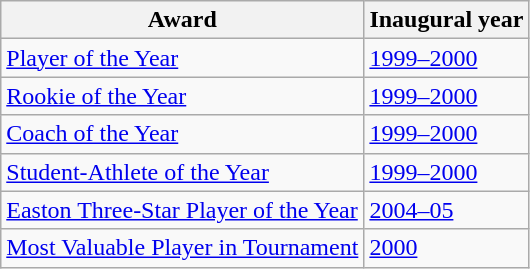<table class="wikitable">
<tr>
<th>Award</th>
<th>Inaugural year</th>
</tr>
<tr>
<td><a href='#'>Player of the Year</a></td>
<td><a href='#'>1999–2000</a></td>
</tr>
<tr>
<td><a href='#'>Rookie of the Year</a></td>
<td><a href='#'>1999–2000</a></td>
</tr>
<tr>
<td><a href='#'>Coach of the Year</a></td>
<td><a href='#'>1999–2000</a></td>
</tr>
<tr>
<td><a href='#'>Student-Athlete of the Year</a></td>
<td><a href='#'>1999–2000</a></td>
</tr>
<tr>
<td><a href='#'>Easton Three-Star Player of the Year</a></td>
<td><a href='#'>2004–05</a></td>
</tr>
<tr>
<td><a href='#'>Most Valuable Player in Tournament</a></td>
<td><a href='#'>2000</a></td>
</tr>
</table>
